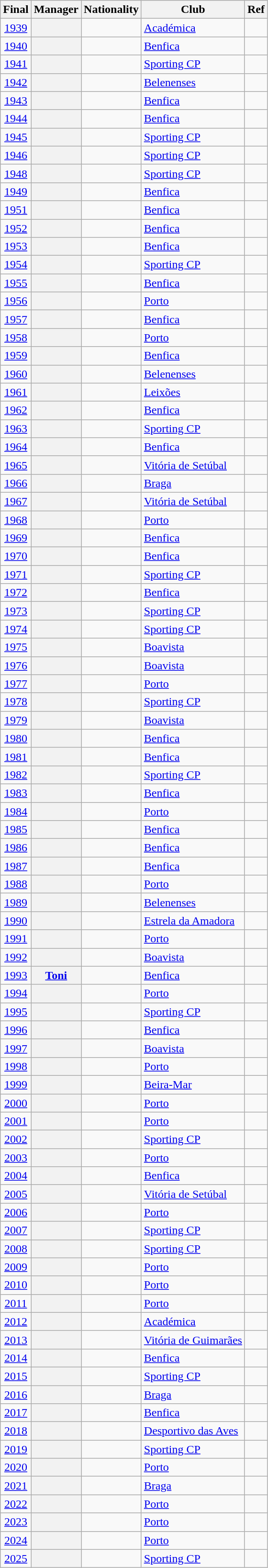<table class="sortable wikitable plainrowheaders">
<tr>
<th scope="col">Final</th>
<th scope="col">Manager</th>
<th scope="col">Nationality</th>
<th scope="col">Club</th>
<th scope="col" class="unsortable">Ref</th>
</tr>
<tr>
<td align=center><a href='#'>1939</a></td>
<th scope="row"></th>
<td></td>
<td><a href='#'>Académica</a></td>
<td></td>
</tr>
<tr>
<td align=center><a href='#'>1940</a></td>
<th scope="row"></th>
<td></td>
<td><a href='#'>Benfica</a></td>
<td></td>
</tr>
<tr>
<td align=center><a href='#'>1941</a></td>
<th scope="row"></th>
<td></td>
<td><a href='#'>Sporting CP</a></td>
<td></td>
</tr>
<tr>
<td align=center><a href='#'>1942</a></td>
<th scope="row"></th>
<td></td>
<td><a href='#'>Belenenses</a></td>
<td></td>
</tr>
<tr>
<td align=center><a href='#'>1943</a></td>
<th scope="row"></th>
<td></td>
<td><a href='#'>Benfica</a></td>
<td></td>
</tr>
<tr>
<td align=center><a href='#'>1944</a></td>
<th scope="row"></th>
<td></td>
<td><a href='#'>Benfica</a></td>
<td></td>
</tr>
<tr>
<td align=center><a href='#'>1945</a></td>
<th scope="row"></th>
<td></td>
<td><a href='#'>Sporting CP</a></td>
<td></td>
</tr>
<tr>
<td align=center><a href='#'>1946</a></td>
<th scope="row"></th>
<td></td>
<td><a href='#'>Sporting CP</a></td>
<td></td>
</tr>
<tr>
<td align=center><a href='#'>1948</a></td>
<th scope="row"></th>
<td></td>
<td><a href='#'>Sporting CP</a></td>
<td></td>
</tr>
<tr>
<td align=center><a href='#'>1949</a></td>
<th scope="row"></th>
<td></td>
<td><a href='#'>Benfica</a></td>
<td></td>
</tr>
<tr>
<td align=center><a href='#'>1951</a></td>
<th scope="row"></th>
<td></td>
<td><a href='#'>Benfica</a></td>
<td></td>
</tr>
<tr>
<td align=center><a href='#'>1952</a></td>
<th scope="row"></th>
<td></td>
<td><a href='#'>Benfica</a></td>
<td></td>
</tr>
<tr>
<td align=center><a href='#'>1953</a></td>
<th scope="row"></th>
<td></td>
<td><a href='#'>Benfica</a></td>
<td></td>
</tr>
<tr>
<td align=center><a href='#'>1954</a></td>
<th scope="row"></th>
<td></td>
<td><a href='#'>Sporting CP</a></td>
<td></td>
</tr>
<tr>
<td align=center><a href='#'>1955</a></td>
<th scope="row"></th>
<td></td>
<td><a href='#'>Benfica</a></td>
<td></td>
</tr>
<tr>
<td align=center><a href='#'>1956</a></td>
<th scope="row"></th>
<td></td>
<td><a href='#'>Porto</a></td>
<td></td>
</tr>
<tr>
<td align=center><a href='#'>1957</a></td>
<th scope="row"></th>
<td></td>
<td><a href='#'>Benfica</a></td>
<td></td>
</tr>
<tr>
<td align=center><a href='#'>1958</a></td>
<th scope="row"></th>
<td></td>
<td><a href='#'>Porto</a></td>
<td></td>
</tr>
<tr>
<td align=center><a href='#'>1959</a></td>
<th scope="row"></th>
<td></td>
<td><a href='#'>Benfica</a></td>
<td></td>
</tr>
<tr>
<td align=center><a href='#'>1960</a></td>
<th scope="row"></th>
<td></td>
<td><a href='#'>Belenenses</a></td>
<td></td>
</tr>
<tr>
<td align=center><a href='#'>1961</a></td>
<th scope="row"></th>
<td></td>
<td><a href='#'>Leixões</a></td>
<td></td>
</tr>
<tr>
<td align=center><a href='#'>1962</a></td>
<th scope="row"></th>
<td></td>
<td><a href='#'>Benfica</a></td>
<td></td>
</tr>
<tr>
<td align=center><a href='#'>1963</a></td>
<th scope="row"></th>
<td></td>
<td><a href='#'>Sporting CP</a></td>
<td></td>
</tr>
<tr>
<td align=center><a href='#'>1964</a></td>
<th scope="row"></th>
<td></td>
<td><a href='#'>Benfica</a></td>
<td></td>
</tr>
<tr>
<td align=center><a href='#'>1965</a></td>
<th scope="row"></th>
<td></td>
<td><a href='#'>Vitória de Setúbal</a></td>
<td></td>
</tr>
<tr>
<td align=center><a href='#'>1966</a></td>
<th scope="row"></th>
<td></td>
<td><a href='#'>Braga</a></td>
<td></td>
</tr>
<tr>
<td align=center><a href='#'>1967</a></td>
<th scope="row"></th>
<td></td>
<td><a href='#'>Vitória de Setúbal</a></td>
<td></td>
</tr>
<tr>
<td align=center><a href='#'>1968</a></td>
<th scope="row"></th>
<td></td>
<td><a href='#'>Porto</a></td>
<td></td>
</tr>
<tr>
<td align=center><a href='#'>1969</a></td>
<th scope="row"></th>
<td></td>
<td><a href='#'>Benfica</a></td>
<td></td>
</tr>
<tr>
<td align=center><a href='#'>1970</a></td>
<th scope="row"></th>
<td></td>
<td><a href='#'>Benfica</a></td>
<td></td>
</tr>
<tr>
<td align=center><a href='#'>1971</a></td>
<th scope="row"></th>
<td></td>
<td><a href='#'>Sporting CP</a></td>
<td></td>
</tr>
<tr>
<td align=center><a href='#'>1972</a></td>
<th scope="row"></th>
<td></td>
<td><a href='#'>Benfica</a></td>
<td></td>
</tr>
<tr>
<td align=center><a href='#'>1973</a></td>
<th scope="row"></th>
<td></td>
<td><a href='#'>Sporting CP</a></td>
<td></td>
</tr>
<tr>
<td align=center><a href='#'>1974</a></td>
<th scope="row"></th>
<td></td>
<td><a href='#'>Sporting CP</a></td>
<td></td>
</tr>
<tr>
<td align=center><a href='#'>1975</a></td>
<th scope="row"></th>
<td></td>
<td><a href='#'>Boavista</a></td>
<td></td>
</tr>
<tr>
<td align=center><a href='#'>1976</a></td>
<th scope="row"></th>
<td></td>
<td><a href='#'>Boavista</a></td>
<td></td>
</tr>
<tr>
<td align=center><a href='#'>1977</a></td>
<th scope="row"></th>
<td></td>
<td><a href='#'>Porto</a></td>
<td></td>
</tr>
<tr>
<td align=center><a href='#'>1978</a></td>
<th scope="row"></th>
<td></td>
<td><a href='#'>Sporting CP</a></td>
<td></td>
</tr>
<tr>
<td align=center><a href='#'>1979</a></td>
<th scope="row"></th>
<td></td>
<td><a href='#'>Boavista</a></td>
<td></td>
</tr>
<tr>
<td align=center><a href='#'>1980</a></td>
<th scope="row"></th>
<td></td>
<td><a href='#'>Benfica</a></td>
<td></td>
</tr>
<tr>
<td align=center><a href='#'>1981</a></td>
<th scope="row"></th>
<td></td>
<td><a href='#'>Benfica</a></td>
<td></td>
</tr>
<tr>
<td align=center><a href='#'>1982</a></td>
<th scope="row"></th>
<td></td>
<td><a href='#'>Sporting CP</a></td>
<td></td>
</tr>
<tr>
<td align=center><a href='#'>1983</a></td>
<th scope="row"></th>
<td></td>
<td><a href='#'>Benfica</a></td>
<td></td>
</tr>
<tr>
<td align=center><a href='#'>1984</a></td>
<th scope="row"></th>
<td></td>
<td><a href='#'>Porto</a></td>
<td></td>
</tr>
<tr>
<td align=center><a href='#'>1985</a></td>
<th scope="row"></th>
<td></td>
<td><a href='#'>Benfica</a></td>
<td></td>
</tr>
<tr>
<td align=center><a href='#'>1986</a></td>
<th scope="row"></th>
<td></td>
<td><a href='#'>Benfica</a></td>
<td></td>
</tr>
<tr>
<td align=center><a href='#'>1987</a></td>
<th scope="row"></th>
<td></td>
<td><a href='#'>Benfica</a></td>
<td></td>
</tr>
<tr>
<td align=center><a href='#'>1988</a></td>
<th scope="row"></th>
<td></td>
<td><a href='#'>Porto</a></td>
<td></td>
</tr>
<tr>
<td align=center><a href='#'>1989</a></td>
<th scope="row"></th>
<td></td>
<td><a href='#'>Belenenses</a></td>
<td></td>
</tr>
<tr>
<td align=center><a href='#'>1990</a></td>
<th scope="row"></th>
<td></td>
<td><a href='#'>Estrela da Amadora</a></td>
<td></td>
</tr>
<tr>
<td align=center><a href='#'>1991</a></td>
<th scope="row"></th>
<td></td>
<td><a href='#'>Porto</a></td>
<td></td>
</tr>
<tr>
<td align=center><a href='#'>1992</a></td>
<th scope="row"></th>
<td></td>
<td><a href='#'>Boavista</a></td>
<td></td>
</tr>
<tr>
<td align=center><a href='#'>1993</a></td>
<th scope="row"><a href='#'>Toni</a></th>
<td></td>
<td><a href='#'>Benfica</a></td>
<td></td>
</tr>
<tr>
<td align=center><a href='#'>1994</a></td>
<th scope="row"></th>
<td></td>
<td><a href='#'>Porto</a></td>
<td></td>
</tr>
<tr>
<td align=center><a href='#'>1995</a></td>
<th scope="row"></th>
<td></td>
<td><a href='#'>Sporting CP</a></td>
<td></td>
</tr>
<tr>
<td align=center><a href='#'>1996</a></td>
<th scope="row"></th>
<td></td>
<td><a href='#'>Benfica</a></td>
<td></td>
</tr>
<tr>
<td align=center><a href='#'>1997</a></td>
<th scope="row"></th>
<td></td>
<td><a href='#'>Boavista</a></td>
<td></td>
</tr>
<tr>
<td align=center><a href='#'>1998</a></td>
<th scope="row"></th>
<td></td>
<td><a href='#'>Porto</a></td>
<td></td>
</tr>
<tr>
<td align=center><a href='#'>1999</a></td>
<th scope="row"></th>
<td></td>
<td><a href='#'>Beira-Mar</a></td>
<td></td>
</tr>
<tr>
<td align=center><a href='#'>2000</a></td>
<th scope="row"></th>
<td></td>
<td><a href='#'>Porto</a></td>
<td></td>
</tr>
<tr>
<td align=center><a href='#'>2001</a></td>
<th scope="row"></th>
<td></td>
<td><a href='#'>Porto</a></td>
<td></td>
</tr>
<tr>
<td align=center><a href='#'>2002</a></td>
<th scope="row"></th>
<td></td>
<td><a href='#'>Sporting CP</a></td>
<td></td>
</tr>
<tr>
<td align=center><a href='#'>2003</a></td>
<th scope="row"></th>
<td></td>
<td><a href='#'>Porto</a></td>
<td></td>
</tr>
<tr>
<td align=center><a href='#'>2004</a></td>
<th scope="row"></th>
<td></td>
<td><a href='#'>Benfica</a></td>
<td></td>
</tr>
<tr>
<td align=center><a href='#'>2005</a></td>
<th scope="row"></th>
<td></td>
<td><a href='#'>Vitória de Setúbal</a></td>
<td></td>
</tr>
<tr>
<td align=center><a href='#'>2006</a></td>
<th scope="row"></th>
<td></td>
<td><a href='#'>Porto</a></td>
<td></td>
</tr>
<tr>
<td align=center><a href='#'>2007</a></td>
<th scope="row"></th>
<td></td>
<td><a href='#'>Sporting CP</a></td>
<td></td>
</tr>
<tr>
<td align=center><a href='#'>2008</a></td>
<th scope="row"></th>
<td></td>
<td><a href='#'>Sporting CP</a></td>
<td></td>
</tr>
<tr>
<td align=center><a href='#'>2009</a></td>
<th scope="row"></th>
<td></td>
<td><a href='#'>Porto</a></td>
<td></td>
</tr>
<tr>
<td align=center><a href='#'>2010</a></td>
<th scope="row"></th>
<td></td>
<td><a href='#'>Porto</a></td>
<td></td>
</tr>
<tr>
<td align=center><a href='#'>2011</a></td>
<th scope="row"></th>
<td></td>
<td><a href='#'>Porto</a></td>
<td></td>
</tr>
<tr>
<td align=center><a href='#'>2012</a></td>
<th scope="row"></th>
<td></td>
<td><a href='#'>Académica</a></td>
<td></td>
</tr>
<tr>
<td align=center><a href='#'>2013</a></td>
<th scope="row"></th>
<td></td>
<td><a href='#'>Vitória de Guimarães</a></td>
<td></td>
</tr>
<tr>
<td align=center><a href='#'>2014</a></td>
<th scope="row"></th>
<td></td>
<td><a href='#'>Benfica</a></td>
<td></td>
</tr>
<tr>
<td align=center><a href='#'>2015</a></td>
<th scope="row"></th>
<td></td>
<td><a href='#'>Sporting CP</a></td>
<td></td>
</tr>
<tr>
<td align=center><a href='#'>2016</a></td>
<th scope="row"></th>
<td></td>
<td><a href='#'>Braga</a></td>
<td></td>
</tr>
<tr>
<td align=center><a href='#'>2017</a></td>
<th scope="row"></th>
<td></td>
<td><a href='#'>Benfica</a></td>
<td></td>
</tr>
<tr>
<td align=center><a href='#'>2018</a></td>
<th scope="row"></th>
<td></td>
<td><a href='#'>Desportivo das Aves</a></td>
<td></td>
</tr>
<tr>
<td align=center><a href='#'>2019</a></td>
<th scope="row"></th>
<td></td>
<td><a href='#'>Sporting CP</a></td>
<td></td>
</tr>
<tr>
<td align=center><a href='#'>2020</a></td>
<th scope="row"></th>
<td></td>
<td><a href='#'>Porto</a></td>
<td></td>
</tr>
<tr>
<td align=center><a href='#'>2021</a></td>
<th scope="row"></th>
<td></td>
<td><a href='#'>Braga</a></td>
<td></td>
</tr>
<tr>
<td align=center><a href='#'>2022</a></td>
<th scope="row"></th>
<td></td>
<td><a href='#'>Porto</a></td>
<td></td>
</tr>
<tr>
<td align=center><a href='#'>2023</a></td>
<th scope="row"></th>
<td></td>
<td><a href='#'>Porto</a></td>
<td></td>
</tr>
<tr>
<td align=center><a href='#'>2024</a></td>
<th scope="row"></th>
<td></td>
<td><a href='#'>Porto</a></td>
<td></td>
</tr>
<tr>
<td align=center><a href='#'>2025</a></td>
<th scope="row"></th>
<td></td>
<td><a href='#'>Sporting CP</a></td>
<td></td>
</tr>
</table>
